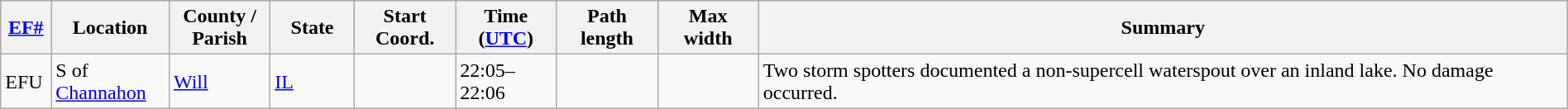<table class="wikitable sortable" style="width:100%;">
<tr>
<th scope="col"  style="width:3%; text-align:center;"><a href='#'>EF#</a></th>
<th scope="col"  style="width:7%; text-align:center;" class="unsortable">Location</th>
<th scope="col"  style="width:6%; text-align:center;" class="unsortable">County / Parish</th>
<th scope="col"  style="width:5%; text-align:center;">State</th>
<th scope="col"  style="width:6%; text-align:center;">Start Coord.</th>
<th scope="col"  style="width:6%; text-align:center;">Time (<a href='#'>UTC</a>)</th>
<th scope="col"  style="width:6%; text-align:center;">Path length</th>
<th scope="col"  style="width:6%; text-align:center;">Max width</th>
<th scope="col" class="unsortable" style="width:48%; text-align:center;">Summary</th>
</tr>
<tr>
<td bgcolor=>EFU</td>
<td>S of <a href='#'>Channahon</a></td>
<td><a href='#'>Will</a></td>
<td><a href='#'>IL</a></td>
<td></td>
<td>22:05–22:06</td>
<td></td>
<td></td>
<td>Two storm spotters documented a non-supercell waterspout over an inland lake. No damage occurred.</td>
</tr>
</table>
